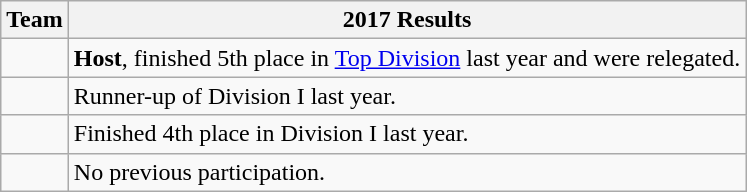<table class="wikitable">
<tr>
<th>Team</th>
<th>2017 Results</th>
</tr>
<tr>
<td></td>
<td><strong>Host</strong>, finished 5th place in <a href='#'>Top Division</a> last year and were relegated.</td>
</tr>
<tr>
<td></td>
<td>Runner-up of Division I last year.</td>
</tr>
<tr>
<td></td>
<td>Finished 4th place in Division I last year.</td>
</tr>
<tr>
<td></td>
<td>No previous participation.</td>
</tr>
</table>
